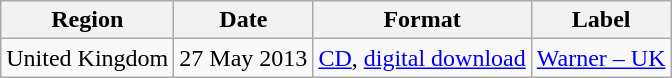<table class="wikitable plainrowheaders">
<tr>
<th scope="col">Region</th>
<th scope="col">Date</th>
<th scope="col">Format</th>
<th scope="col">Label</th>
</tr>
<tr>
<td scope="col">United Kingdom</td>
<td>27 May 2013</td>
<td><a href='#'>CD</a>, <a href='#'>digital download</a></td>
<td><a href='#'>Warner – UK</a></td>
</tr>
</table>
